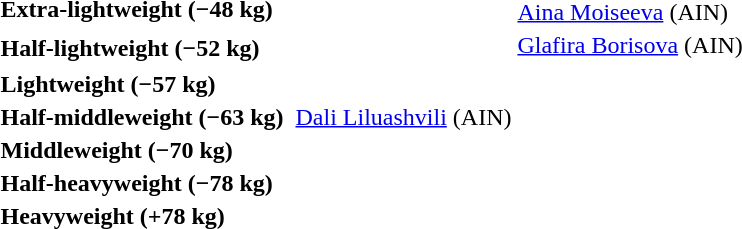<table>
<tr>
<th rowspan=2 style="text-align:left;">Extra-lightweight (−48 kg)</th>
<td rowspan=2></td>
<td rowspan=2></td>
<td></td>
</tr>
<tr>
<td> <a href='#'>Aina Moiseeva</a> <span>(<abbr>AIN</abbr>)</span></td>
</tr>
<tr>
<th rowspan=2 style="text-align:left;">Half-lightweight (−52 kg)</th>
<td rowspan=2></td>
<td rowspan=2></td>
<td> <a href='#'>Glafira Borisova</a> <span>(<abbr>AIN</abbr>)</span></td>
</tr>
<tr>
<td></td>
</tr>
<tr>
<th rowspan=2 style="text-align:left;">Lightweight (−57 kg)</th>
<td rowspan=2></td>
<td rowspan=2></td>
<td></td>
</tr>
<tr>
<td></td>
</tr>
<tr>
<th rowspan=2 style="text-align:left;">Half-middleweight (−63 kg)</th>
<td rowspan=2></td>
<td rowspan=2> <a href='#'>Dali Liluashvili</a> <span>(<abbr>AIN</abbr>)</span></td>
<td></td>
</tr>
<tr>
<td></td>
</tr>
<tr>
<th rowspan=2 style="text-align:left;">Middleweight (−70 kg)</th>
<td rowspan=2></td>
<td rowspan=2></td>
<td></td>
</tr>
<tr>
<td></td>
</tr>
<tr>
<th rowspan=2 style="text-align:left;">Half-heavyweight (−78 kg)</th>
<td rowspan=2></td>
<td rowspan=2></td>
<td></td>
</tr>
<tr>
<td></td>
</tr>
<tr>
<th rowspan=2 style="text-align:left;">Heavyweight (+78 kg)</th>
<td rowspan=2></td>
<td rowspan=2></td>
<td></td>
</tr>
<tr>
<td></td>
</tr>
</table>
